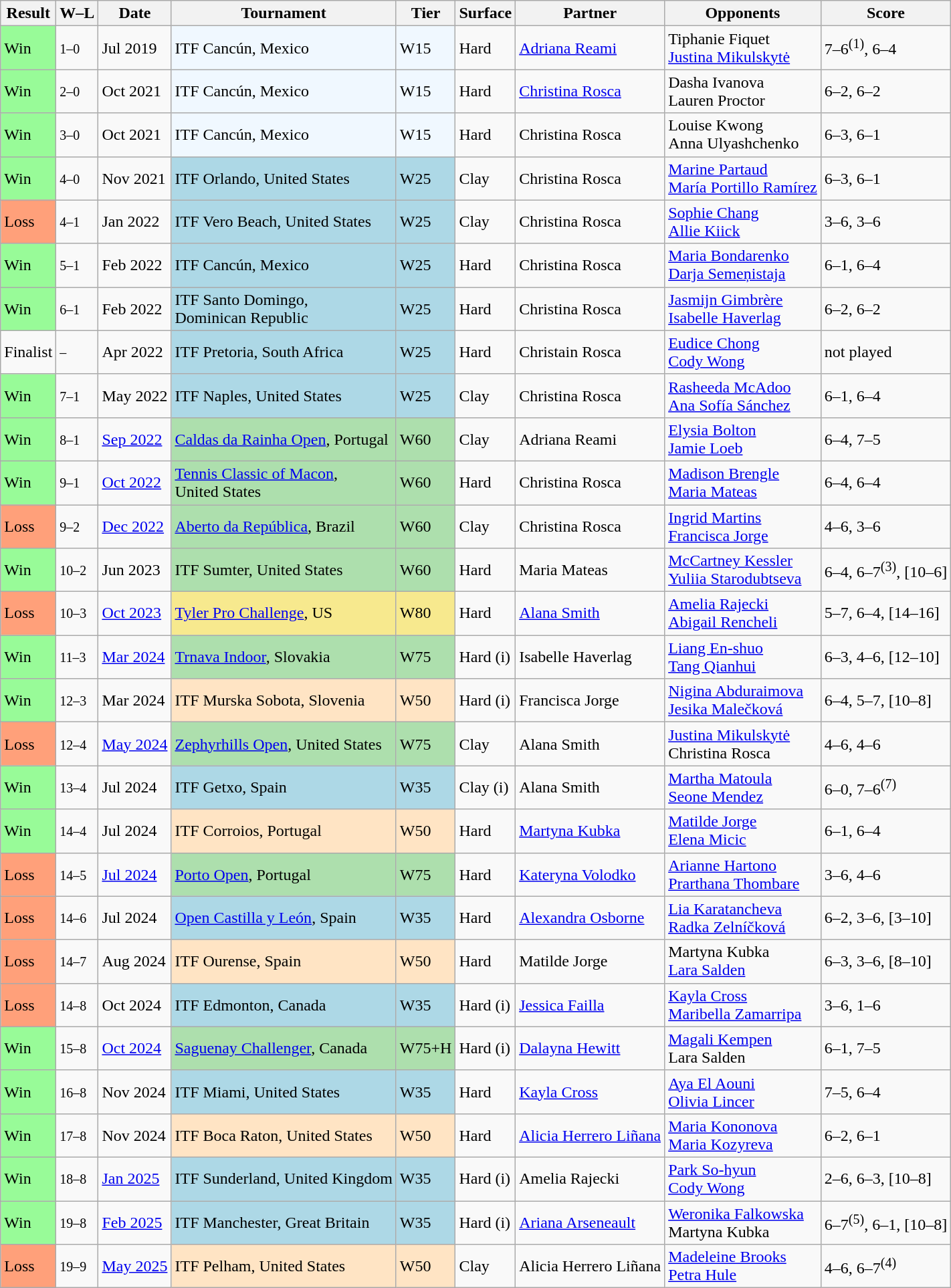<table class="wikitable sortable">
<tr>
<th>Result</th>
<th class=unsortable>W–L</th>
<th>Date</th>
<th>Tournament</th>
<th>Tier</th>
<th>Surface</th>
<th>Partner</th>
<th>Opponents</th>
<th class=unsortable>Score</th>
</tr>
<tr>
<td style="background:#98fb98;">Win</td>
<td><small>1–0</small></td>
<td>Jul 2019</td>
<td style="background:#f0f8ff;">ITF Cancún, Mexico</td>
<td style="background:#f0f8ff;">W15</td>
<td>Hard</td>
<td> <a href='#'>Adriana Reami</a></td>
<td> Tiphanie Fiquet <br>  <a href='#'>Justina Mikulskytė</a></td>
<td>7–6<sup>(1)</sup>, 6–4</td>
</tr>
<tr>
<td style="background:#98fb98;">Win</td>
<td><small>2–0</small></td>
<td>Oct 2021</td>
<td style="background:#f0f8ff;">ITF Cancún, Mexico</td>
<td style="background:#f0f8ff;">W15</td>
<td>Hard</td>
<td> <a href='#'>Christina Rosca</a></td>
<td> Dasha Ivanova <br>  Lauren Proctor</td>
<td>6–2, 6–2</td>
</tr>
<tr>
<td style="background:#98fb98;">Win</td>
<td><small>3–0</small></td>
<td>Oct 2021</td>
<td style="background:#f0f8ff;">ITF Cancún, Mexico</td>
<td style="background:#f0f8ff;">W15</td>
<td>Hard</td>
<td> Christina Rosca</td>
<td> Louise Kwong <br>  Anna Ulyashchenko</td>
<td>6–3, 6–1</td>
</tr>
<tr>
<td style="background:#98fb98;">Win</td>
<td><small>4–0</small></td>
<td>Nov 2021</td>
<td style="background:lightblue;">ITF Orlando, United States</td>
<td style="background:lightblue;">W25</td>
<td>Clay</td>
<td> Christina Rosca</td>
<td> <a href='#'>Marine Partaud</a> <br>  <a href='#'>María Portillo Ramírez</a></td>
<td>6–3, 6–1</td>
</tr>
<tr>
<td style="background:#ffa07a;">Loss</td>
<td><small>4–1</small></td>
<td>Jan 2022</td>
<td style="background:lightblue;">ITF Vero Beach, United States</td>
<td style="background:lightblue;">W25</td>
<td>Clay</td>
<td> Christina Rosca</td>
<td> <a href='#'>Sophie Chang</a> <br>  <a href='#'>Allie Kiick</a></td>
<td>3–6, 3–6</td>
</tr>
<tr>
<td style="background:#98fb98;">Win</td>
<td><small>5–1</small></td>
<td>Feb 2022</td>
<td style="background:lightblue;">ITF Cancún, Mexico</td>
<td style="background:lightblue;">W25</td>
<td>Hard</td>
<td> Christina Rosca</td>
<td> <a href='#'>Maria Bondarenko</a> <br>  <a href='#'>Darja Semeņistaja</a></td>
<td>6–1, 6–4</td>
</tr>
<tr>
<td style="background:#98fb98;">Win</td>
<td><small>6–1</small></td>
<td>Feb 2022</td>
<td style="background:lightblue;">ITF Santo Domingo, <br>Dominican Republic</td>
<td style="background:lightblue;">W25</td>
<td>Hard</td>
<td> Christina Rosca</td>
<td> <a href='#'>Jasmijn Gimbrère</a> <br>  <a href='#'>Isabelle Haverlag</a></td>
<td>6–2, 6–2</td>
</tr>
<tr>
<td>Finalist</td>
<td><small>–</small></td>
<td>Apr 2022</td>
<td style="background:lightblue;">ITF Pretoria, South Africa</td>
<td style="background:lightblue;">W25</td>
<td>Hard</td>
<td> Christain Rosca</td>
<td> <a href='#'>Eudice Chong</a> <br>  <a href='#'>Cody Wong</a></td>
<td>not played</td>
</tr>
<tr>
<td style="background:#98fb98;">Win</td>
<td><small>7–1</small></td>
<td>May 2022</td>
<td style="background:lightblue;">ITF Naples, United States</td>
<td style="background:lightblue;">W25</td>
<td>Clay</td>
<td> Christina Rosca</td>
<td> <a href='#'>Rasheeda McAdoo</a> <br>  <a href='#'>Ana Sofía Sánchez</a></td>
<td>6–1, 6–4</td>
</tr>
<tr>
<td style="background:#98fb98;">Win</td>
<td><small>8–1</small></td>
<td><a href='#'>Sep 2022</a></td>
<td style="background:#addfad;"><a href='#'>Caldas da Rainha Open</a>, Portugal</td>
<td style="background:#addfad;">W60</td>
<td>Clay</td>
<td> Adriana Reami</td>
<td> <a href='#'>Elysia Bolton</a> <br>  <a href='#'>Jamie Loeb</a></td>
<td>6–4, 7–5</td>
</tr>
<tr>
<td style="background:#98fb98;">Win</td>
<td><small>9–1</small></td>
<td><a href='#'>Oct 2022</a></td>
<td style="background:#addfad;"><a href='#'>Tennis Classic of Macon</a>, <br>United States</td>
<td style="background:#addfad;">W60</td>
<td>Hard</td>
<td> Christina Rosca</td>
<td> <a href='#'>Madison Brengle</a> <br>  <a href='#'>Maria Mateas</a></td>
<td>6–4, 6–4</td>
</tr>
<tr>
<td style="background:#ffa07a;">Loss</td>
<td><small>9–2</small></td>
<td><a href='#'>Dec 2022</a></td>
<td style="background:#addfad;"><a href='#'>Aberto da República</a>, Brazil</td>
<td style="background:#addfad;">W60</td>
<td>Clay</td>
<td> Christina Rosca</td>
<td> <a href='#'>Ingrid Martins</a> <br>  <a href='#'>Francisca Jorge</a></td>
<td>4–6, 3–6</td>
</tr>
<tr>
<td style="background:#98fb98;">Win</td>
<td><small>10–2</small></td>
<td>Jun 2023</td>
<td style="background:#addfad;">ITF Sumter, United States</td>
<td style="background:#addfad;">W60</td>
<td>Hard</td>
<td> Maria Mateas</td>
<td> <a href='#'>McCartney Kessler</a> <br>  <a href='#'>Yuliia Starodubtseva</a></td>
<td>6–4, 6–7<sup>(3)</sup>, [10–6]</td>
</tr>
<tr>
<td style="background:#ffa07a;">Loss</td>
<td><small>10–3</small></td>
<td><a href='#'>Oct 2023</a></td>
<td style="background:#f7e98e;"><a href='#'>Tyler Pro Challenge</a>, US</td>
<td style="background:#f7e98e;">W80</td>
<td>Hard</td>
<td> <a href='#'>Alana Smith</a></td>
<td> <a href='#'>Amelia Rajecki</a> <br>  <a href='#'>Abigail Rencheli</a></td>
<td>5–7, 6–4, [14–16]</td>
</tr>
<tr>
<td style="background:#98fb98;">Win</td>
<td><small>11–3</small></td>
<td><a href='#'>Mar 2024</a></td>
<td style="background:#addfad;"><a href='#'>Trnava Indoor</a>, Slovakia</td>
<td style="background:#addfad;">W75</td>
<td>Hard (i)</td>
<td> Isabelle Haverlag</td>
<td> <a href='#'>Liang En-shuo</a> <br>  <a href='#'>Tang Qianhui</a></td>
<td>6–3, 4–6, [12–10]</td>
</tr>
<tr>
<td style="background:#98fb98;">Win</td>
<td><small>12–3</small></td>
<td>Mar 2024</td>
<td style="background:#ffe4c4;">ITF Murska Sobota, Slovenia</td>
<td style="background:#ffe4c4;">W50</td>
<td>Hard (i)</td>
<td> Francisca Jorge</td>
<td> <a href='#'>Nigina Abduraimova</a> <br>  <a href='#'>Jesika Malečková</a></td>
<td>6–4, 5–7, [10–8]</td>
</tr>
<tr>
<td style="background:#ffa07a;">Loss</td>
<td><small>12–4</small></td>
<td><a href='#'>May 2024</a></td>
<td style="background:#addfad;"><a href='#'>Zephyrhills Open</a>, United States</td>
<td style="background:#addfad;">W75</td>
<td>Clay</td>
<td> Alana Smith</td>
<td> <a href='#'>Justina Mikulskytė</a> <br>  Christina Rosca</td>
<td>4–6, 4–6</td>
</tr>
<tr>
<td style="background:#98fb98;">Win</td>
<td><small>13–4</small></td>
<td>Jul 2024</td>
<td style="background:lightblue;">ITF Getxo, Spain</td>
<td style="background:lightblue;">W35</td>
<td>Clay (i)</td>
<td> Alana Smith</td>
<td> <a href='#'>Martha Matoula</a> <br>  <a href='#'>Seone Mendez</a></td>
<td>6–0, 7–6<sup>(7)</sup></td>
</tr>
<tr>
<td style="background:#98fb98;">Win</td>
<td><small>14–4</small></td>
<td>Jul 2024</td>
<td style="background:#ffe4c4;">ITF Corroios, Portugal</td>
<td style="background:#ffe4c4;">W50</td>
<td>Hard</td>
<td> <a href='#'>Martyna Kubka</a></td>
<td> <a href='#'>Matilde Jorge</a> <br>  <a href='#'>Elena Micic</a></td>
<td>6–1, 6–4</td>
</tr>
<tr>
<td style="background:#ffa07a;">Loss</td>
<td><small>14–5</small></td>
<td><a href='#'>Jul 2024</a></td>
<td style="background:#addfad;"><a href='#'>Porto Open</a>, Portugal</td>
<td style="background:#addfad;">W75</td>
<td>Hard</td>
<td> <a href='#'>Kateryna Volodko</a></td>
<td> <a href='#'>Arianne Hartono</a> <br>  <a href='#'>Prarthana Thombare</a></td>
<td>3–6, 4–6</td>
</tr>
<tr>
<td style="background:#ffa07a;">Loss</td>
<td><small>14–6</small></td>
<td>Jul 2024</td>
<td style="background:lightblue;"><a href='#'>Open Castilla y León</a>, Spain</td>
<td style="background:lightblue;">W35</td>
<td>Hard</td>
<td> <a href='#'>Alexandra Osborne</a></td>
<td> <a href='#'>Lia Karatancheva</a> <br>  <a href='#'>Radka Zelníčková</a></td>
<td>6–2, 3–6, [3–10]</td>
</tr>
<tr>
<td style="background:#FFA07A;">Loss</td>
<td><small>14–7</small></td>
<td>Aug 2024</td>
<td style="background:#ffe4c4;">ITF Ourense, Spain</td>
<td style="background:#ffe4c4;">W50</td>
<td>Hard</td>
<td> Matilde Jorge</td>
<td> Martyna Kubka <br>  <a href='#'>Lara Salden</a></td>
<td>6–3, 3–6, [8–10]</td>
</tr>
<tr>
<td style="background:#ffa07a">Loss</td>
<td><small>14–8</small></td>
<td>Oct 2024</td>
<td style="background:lightblue;">ITF Edmonton, Canada</td>
<td style="background:lightblue;">W35</td>
<td>Hard (i)</td>
<td> <a href='#'>Jessica Failla</a></td>
<td> <a href='#'>Kayla Cross</a> <br>  <a href='#'>Maribella Zamarripa</a></td>
<td>3–6, 1–6</td>
</tr>
<tr>
<td style="background:#98FB98;">Win</td>
<td><small>15–8</small></td>
<td><a href='#'>Oct 2024</a></td>
<td style="background:#addfad;"><a href='#'>Saguenay Challenger</a>, Canada</td>
<td style="background:#addfad;">W75+H</td>
<td>Hard (i)</td>
<td> <a href='#'>Dalayna Hewitt</a></td>
<td> <a href='#'>Magali Kempen</a> <br>  Lara Salden</td>
<td>6–1, 7–5</td>
</tr>
<tr>
<td style="background:#98fb98;">Win</td>
<td><small>16–8</small></td>
<td>Nov 2024</td>
<td style="background:lightblue;">ITF Miami, United States</td>
<td style="background:lightblue;">W35</td>
<td>Hard</td>
<td> <a href='#'>Kayla Cross</a></td>
<td> <a href='#'>Aya El Aouni</a><br> <a href='#'>Olivia Lincer</a></td>
<td>7–5, 6–4</td>
</tr>
<tr>
<td style="background:#98fb98;">Win</td>
<td><small>17–8</small></td>
<td>Nov 2024</td>
<td style="background:#ffe4c4;">ITF Boca Raton, United States</td>
<td style="background:#ffe4c4;">W50</td>
<td>Hard</td>
<td> <a href='#'>Alicia Herrero Liñana</a></td>
<td> <a href='#'>Maria Kononova</a><br> <a href='#'>Maria Kozyreva</a></td>
<td>6–2, 6–1</td>
</tr>
<tr>
<td style="background:#98FB98;">Win</td>
<td><small>18–8</small></td>
<td><a href='#'>Jan 2025</a></td>
<td style="background:lightblue;">ITF Sunderland, United Kingdom</td>
<td style="background:lightblue;">W35</td>
<td>Hard (i)</td>
<td> Amelia Rajecki</td>
<td> <a href='#'>Park So-hyun</a> <br>  <a href='#'>Cody Wong</a></td>
<td>2–6, 6–3, [10–8]</td>
</tr>
<tr>
<td style="background:#98FB98;">Win</td>
<td><small>19–8</small></td>
<td><a href='#'>Feb 2025</a></td>
<td style="background:lightblue;">ITF Manchester, Great Britain</td>
<td style="background:lightblue;">W35</td>
<td>Hard (i)</td>
<td> <a href='#'>Ariana Arseneault</a></td>
<td> <a href='#'>Weronika Falkowska</a> <br>  Martyna Kubka</td>
<td>6–7<sup>(5)</sup>, 6–1, [10–8]</td>
</tr>
<tr>
<td style="background:#ffa07a">Loss</td>
<td><small>19–9</small></td>
<td><a href='#'>May 2025</a></td>
<td style="background:#ffe4c4;">ITF Pelham, United States</td>
<td style="background:#ffe4c4;">W50</td>
<td>Clay</td>
<td> Alicia Herrero Liñana</td>
<td> <a href='#'>Madeleine Brooks</a> <br>  <a href='#'>Petra Hule</a></td>
<td>4–6, 6–7<sup>(4)</sup></td>
</tr>
</table>
